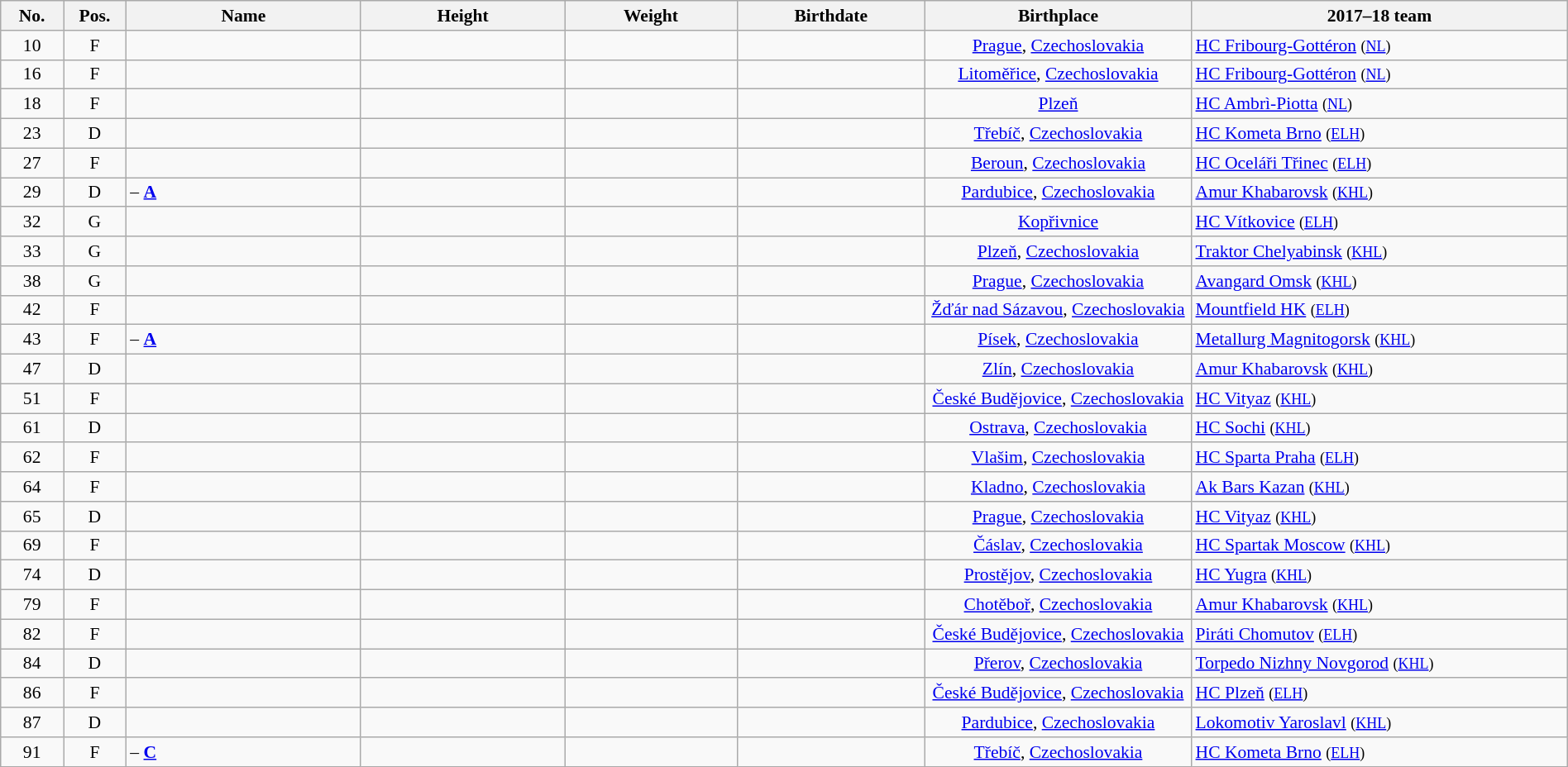<table width="100%" class="wikitable sortable" style="font-size: 90%; text-align: center;">
<tr>
<th style="width:  4%;">No.</th>
<th style="width:  4%;">Pos.</th>
<th style="width: 15%;">Name</th>
<th style="width: 13%;">Height</th>
<th style="width: 11%;">Weight</th>
<th style="width: 12%;">Birthdate</th>
<th style="width: 17%;">Birthplace</th>
<th style="width: 24%;">2017–18 team</th>
</tr>
<tr>
<td>10</td>
<td>F</td>
<td style="text-align:left;"></td>
<td></td>
<td></td>
<td style="text-align:right;"></td>
<td><a href='#'>Prague</a>, <a href='#'>Czechoslovakia</a></td>
<td style="text-align:left;"> <a href='#'>HC Fribourg-Gottéron</a> <small>(<a href='#'>NL</a>)</small></td>
</tr>
<tr>
<td>16</td>
<td>F</td>
<td style="text-align:left;"></td>
<td></td>
<td></td>
<td style="text-align:right;"></td>
<td><a href='#'>Litoměřice</a>, <a href='#'>Czechoslovakia</a></td>
<td style="text-align:left;"> <a href='#'>HC Fribourg-Gottéron</a> <small>(<a href='#'>NL</a>)</small></td>
</tr>
<tr>
<td>18</td>
<td>F</td>
<td style="text-align:left;"></td>
<td></td>
<td></td>
<td style="text-align:right;"></td>
<td><a href='#'>Plzeň</a></td>
<td style="text-align:left;"> <a href='#'>HC Ambrì-Piotta</a> <small>(<a href='#'>NL</a>)</small></td>
</tr>
<tr>
<td>23</td>
<td>D</td>
<td style="text-align:left;"></td>
<td></td>
<td></td>
<td style="text-align:right;"></td>
<td><a href='#'>Třebíč</a>, <a href='#'>Czechoslovakia</a></td>
<td style="text-align:left;"> <a href='#'>HC Kometa Brno</a> <small>(<a href='#'>ELH</a>)</small></td>
</tr>
<tr>
<td>27</td>
<td>F</td>
<td style="text-align:left;"></td>
<td></td>
<td></td>
<td style="text-align:right;"></td>
<td><a href='#'>Beroun</a>, <a href='#'>Czechoslovakia</a></td>
<td style="text-align:left;"> <a href='#'>HC Oceláři Třinec</a> <small>(<a href='#'>ELH</a>)</small></td>
</tr>
<tr>
<td>29</td>
<td>D</td>
<td style="text-align:left;"> – <strong><a href='#'>A</a></strong></td>
<td></td>
<td></td>
<td style="text-align:right;"></td>
<td><a href='#'>Pardubice</a>, <a href='#'>Czechoslovakia</a></td>
<td style="text-align:left;"> <a href='#'>Amur Khabarovsk</a> <small>(<a href='#'>KHL</a>)</small></td>
</tr>
<tr>
<td>32</td>
<td>G</td>
<td style="text-align:left;"></td>
<td></td>
<td></td>
<td style="text-align:right;"></td>
<td><a href='#'>Kopřivnice</a></td>
<td style="text-align:left;"> <a href='#'>HC Vítkovice</a> <small>(<a href='#'>ELH</a>)</small></td>
</tr>
<tr>
<td>33</td>
<td>G</td>
<td style="text-align:left;"></td>
<td></td>
<td></td>
<td style="text-align:right;"></td>
<td><a href='#'>Plzeň</a>, <a href='#'>Czechoslovakia</a></td>
<td style="text-align:left;"> <a href='#'>Traktor Chelyabinsk</a> <small>(<a href='#'>KHL</a>)</small></td>
</tr>
<tr>
<td>38</td>
<td>G</td>
<td style="text-align:left;"></td>
<td></td>
<td></td>
<td style="text-align:right;"></td>
<td><a href='#'>Prague</a>, <a href='#'>Czechoslovakia</a></td>
<td style="text-align:left;"> <a href='#'>Avangard Omsk</a> <small>(<a href='#'>KHL</a>)</small></td>
</tr>
<tr>
<td>42</td>
<td>F</td>
<td style="text-align:left;"></td>
<td></td>
<td></td>
<td style="text-align:right;"></td>
<td><a href='#'>Žďár nad Sázavou</a>, <a href='#'>Czechoslovakia</a></td>
<td style="text-align:left;"> <a href='#'>Mountfield HK</a> <small>(<a href='#'>ELH</a>)</small></td>
</tr>
<tr>
<td>43</td>
<td>F</td>
<td style="text-align:left;"> – <strong><a href='#'>A</a></strong></td>
<td></td>
<td></td>
<td style="text-align:right;"></td>
<td><a href='#'>Písek</a>, <a href='#'>Czechoslovakia</a></td>
<td style="text-align:left;"> <a href='#'>Metallurg Magnitogorsk</a> <small>(<a href='#'>KHL</a>)</small></td>
</tr>
<tr>
<td>47</td>
<td>D</td>
<td style="text-align:left;"></td>
<td></td>
<td></td>
<td style="text-align:right;"></td>
<td><a href='#'>Zlín</a>, <a href='#'>Czechoslovakia</a></td>
<td style="text-align:left;"> <a href='#'>Amur Khabarovsk</a> <small>(<a href='#'>KHL</a>)</small></td>
</tr>
<tr>
<td>51</td>
<td>F</td>
<td style="text-align:left;"></td>
<td></td>
<td></td>
<td style="text-align:right;"></td>
<td><a href='#'>České Budějovice</a>, <a href='#'>Czechoslovakia</a></td>
<td style="text-align:left;"> <a href='#'>HC Vityaz</a> <small>(<a href='#'>KHL</a>)</small></td>
</tr>
<tr>
<td>61</td>
<td>D</td>
<td style="text-align:left;"></td>
<td></td>
<td></td>
<td style="text-align:right;"></td>
<td><a href='#'>Ostrava</a>, <a href='#'>Czechoslovakia</a></td>
<td style="text-align:left;"> <a href='#'>HC Sochi</a> <small>(<a href='#'>KHL</a>)</small></td>
</tr>
<tr>
<td>62</td>
<td>F</td>
<td style="text-align:left;"></td>
<td></td>
<td></td>
<td style="text-align:right;"></td>
<td><a href='#'>Vlašim</a>, <a href='#'>Czechoslovakia</a></td>
<td style="text-align:left;"> <a href='#'>HC Sparta Praha</a> <small>(<a href='#'>ELH</a>)</small></td>
</tr>
<tr>
<td>64</td>
<td>F</td>
<td style="text-align:left;"></td>
<td></td>
<td></td>
<td style="text-align:right;"></td>
<td><a href='#'>Kladno</a>, <a href='#'>Czechoslovakia</a></td>
<td style="text-align:left;"> <a href='#'>Ak Bars Kazan</a> <small>(<a href='#'>KHL</a>)</small></td>
</tr>
<tr>
<td>65</td>
<td>D</td>
<td style="text-align:left;"></td>
<td></td>
<td></td>
<td style="text-align:right;"></td>
<td><a href='#'>Prague</a>, <a href='#'>Czechoslovakia</a></td>
<td style="text-align:left;"> <a href='#'>HC Vityaz</a> <small>(<a href='#'>KHL</a>)</small></td>
</tr>
<tr>
<td>69</td>
<td>F</td>
<td style="text-align:left;"></td>
<td></td>
<td></td>
<td style="text-align:right;"></td>
<td><a href='#'>Čáslav</a>, <a href='#'>Czechoslovakia</a></td>
<td style="text-align:left;"> <a href='#'>HC Spartak Moscow</a> <small>(<a href='#'>KHL</a>)</small></td>
</tr>
<tr>
<td>74</td>
<td>D</td>
<td style="text-align:left;"></td>
<td></td>
<td></td>
<td style="text-align:right;"></td>
<td><a href='#'>Prostějov</a>, <a href='#'>Czechoslovakia</a></td>
<td style="text-align:left;"> <a href='#'>HC Yugra</a> <small>(<a href='#'>KHL</a>)</small></td>
</tr>
<tr>
<td>79</td>
<td>F</td>
<td style="text-align:left;"></td>
<td></td>
<td></td>
<td style="text-align:right;"></td>
<td><a href='#'>Chotěboř</a>, <a href='#'>Czechoslovakia</a></td>
<td style="text-align:left;"> <a href='#'>Amur Khabarovsk</a> <small>(<a href='#'>KHL</a>)</small></td>
</tr>
<tr>
<td>82</td>
<td>F</td>
<td style="text-align:left;"></td>
<td></td>
<td></td>
<td style="text-align:right;"></td>
<td><a href='#'>České Budějovice</a>, <a href='#'>Czechoslovakia</a></td>
<td style="text-align:left;"> <a href='#'>Piráti Chomutov</a> <small>(<a href='#'>ELH</a>)</small></td>
</tr>
<tr>
<td>84</td>
<td>D</td>
<td style="text-align:left;"></td>
<td></td>
<td></td>
<td style="text-align:right;"></td>
<td><a href='#'>Přerov</a>, <a href='#'>Czechoslovakia</a></td>
<td style="text-align:left;"> <a href='#'>Torpedo Nizhny Novgorod</a> <small>(<a href='#'>KHL</a>)</small></td>
</tr>
<tr>
<td>86</td>
<td>F</td>
<td style="text-align:left;"></td>
<td></td>
<td></td>
<td style="text-align:right;"></td>
<td><a href='#'>České Budějovice</a>, <a href='#'>Czechoslovakia</a></td>
<td style="text-align:left;"> <a href='#'>HC Plzeň</a> <small>(<a href='#'>ELH</a>)</small></td>
</tr>
<tr>
<td>87</td>
<td>D</td>
<td style="text-align:left;"></td>
<td></td>
<td></td>
<td style="text-align:right;"></td>
<td><a href='#'>Pardubice</a>, <a href='#'>Czechoslovakia</a></td>
<td style="text-align:left;"> <a href='#'>Lokomotiv Yaroslavl</a> <small>(<a href='#'>KHL</a>)</small></td>
</tr>
<tr>
<td>91</td>
<td>F</td>
<td style="text-align:left;"> – <strong><a href='#'>C</a></strong></td>
<td></td>
<td></td>
<td style="text-align:right;"></td>
<td><a href='#'>Třebíč</a>, <a href='#'>Czechoslovakia</a></td>
<td style="text-align:left;"> <a href='#'>HC Kometa Brno</a> <small>(<a href='#'>ELH</a>)</small></td>
</tr>
</table>
